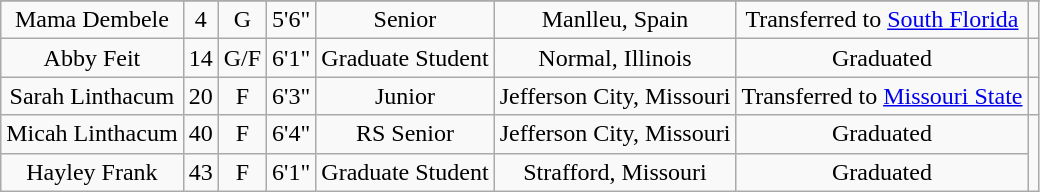<table class="wikitable sortable" style="text-align: center">
<tr align=center>
</tr>
<tr>
<td>Mama Dembele</td>
<td>4</td>
<td>G</td>
<td>5'6"</td>
<td>Senior</td>
<td>Manlleu, Spain</td>
<td>Transferred to <a href='#'>South Florida</a></td>
<td></td>
</tr>
<tr>
<td>Abby Feit</td>
<td>14</td>
<td>G/F</td>
<td>6'1"</td>
<td>Graduate Student</td>
<td>Normal, Illinois</td>
<td>Graduated</td>
</tr>
<tr>
<td>Sarah Linthacum</td>
<td>20</td>
<td>F</td>
<td>6'3"</td>
<td>Junior</td>
<td>Jefferson City, Missouri</td>
<td>Transferred to <a href='#'>Missouri State</a></td>
<td></td>
</tr>
<tr>
<td>Micah Linthacum</td>
<td>40</td>
<td>F</td>
<td>6'4"</td>
<td>RS Senior</td>
<td>Jefferson City, Missouri</td>
<td>Graduated</td>
</tr>
<tr>
<td>Hayley Frank</td>
<td>43</td>
<td>F</td>
<td>6'1"</td>
<td>Graduate Student</td>
<td>Strafford, Missouri</td>
<td>Graduated</td>
</tr>
</table>
